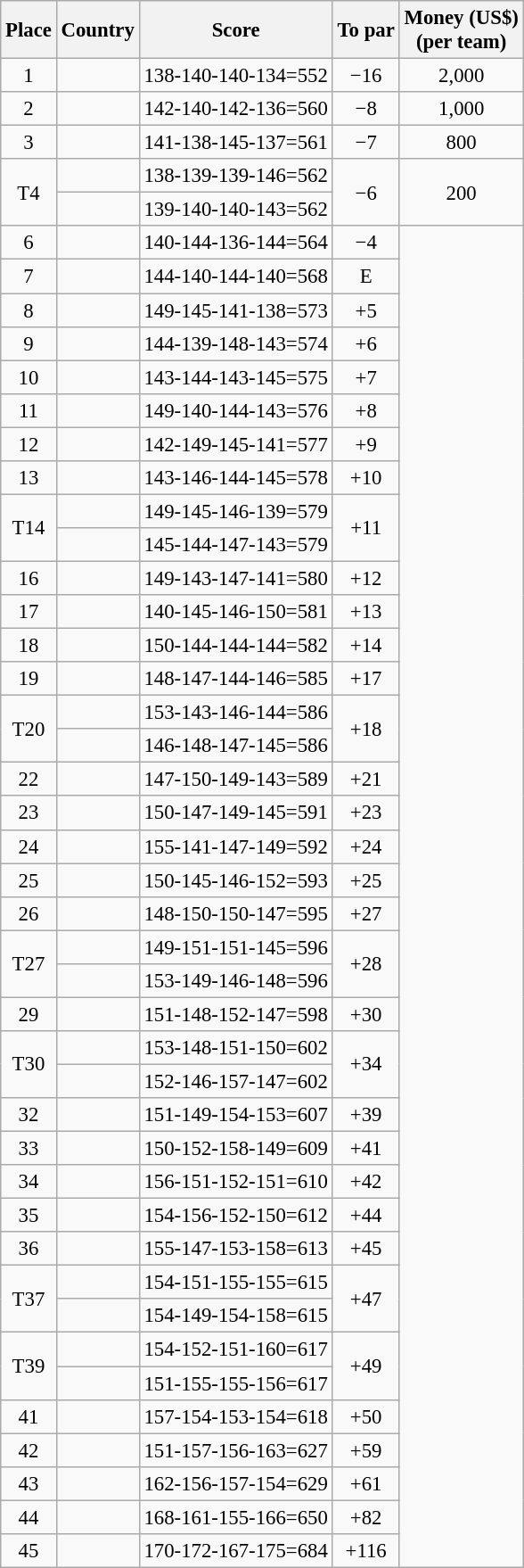<table class="wikitable" style="font-size:95%;">
<tr>
<th>Place</th>
<th>Country</th>
<th>Score</th>
<th>To par</th>
<th>Money (US$)<br>(per team)</th>
</tr>
<tr>
<td align=center>1</td>
<td></td>
<td>138-140-140-134=552</td>
<td align=center>−16</td>
<td align=center>2,000</td>
</tr>
<tr>
<td align=center>2</td>
<td></td>
<td>142-140-142-136=560</td>
<td align=center>−8</td>
<td align=center>1,000</td>
</tr>
<tr>
<td align=center>3</td>
<td></td>
<td>141-138-145-137=561</td>
<td align=center>−7</td>
<td align=center>800</td>
</tr>
<tr>
<td rowspan=2 align=center>T4</td>
<td></td>
<td>138-139-139-146=562</td>
<td rowspan=2 align=center>−6</td>
<td rowspan=2 align=center>200</td>
</tr>
<tr>
<td></td>
<td>139-140-140-143=562</td>
</tr>
<tr>
<td align=center>6</td>
<td></td>
<td>140-144-136-144=564</td>
<td align=center>−4</td>
<td rowspan=40></td>
</tr>
<tr>
<td align=center>7</td>
<td></td>
<td>144-140-144-140=568</td>
<td align=center>E</td>
</tr>
<tr>
<td align=center>8</td>
<td></td>
<td>149-145-141-138=573</td>
<td align=center>+5</td>
</tr>
<tr>
<td align=center>9</td>
<td></td>
<td>144-139-148-143=574</td>
<td align=center>+6</td>
</tr>
<tr>
<td align=center>10</td>
<td></td>
<td>143-144-143-145=575</td>
<td align=center>+7</td>
</tr>
<tr>
<td align=center>11</td>
<td></td>
<td>149-140-144-143=576</td>
<td align=center>+8</td>
</tr>
<tr>
<td align=center>12</td>
<td></td>
<td>142-149-145-141=577</td>
<td align=center>+9</td>
</tr>
<tr>
<td align=center>13</td>
<td></td>
<td>143-146-144-145=578</td>
<td align=center>+10</td>
</tr>
<tr>
<td rowspan=2 align=center>T14</td>
<td></td>
<td>149-145-146-139=579</td>
<td rowspan=2 align=center>+11</td>
</tr>
<tr>
<td></td>
<td>145-144-147-143=579</td>
</tr>
<tr>
<td align=center>16</td>
<td></td>
<td>149-143-147-141=580</td>
<td align=center>+12</td>
</tr>
<tr>
<td align=center>17</td>
<td></td>
<td>140-145-146-150=581</td>
<td align=center>+13</td>
</tr>
<tr>
<td align=center>18</td>
<td></td>
<td>150-144-144-144=582</td>
<td align=center>+14</td>
</tr>
<tr>
<td align=center>19</td>
<td></td>
<td>148-147-144-146=585</td>
<td align=center>+17</td>
</tr>
<tr>
<td rowspan=2 align=center>T20</td>
<td></td>
<td>153-143-146-144=586</td>
<td rowspan=2 align=center>+18</td>
</tr>
<tr>
<td></td>
<td>146-148-147-145=586</td>
</tr>
<tr>
<td align=center>22</td>
<td></td>
<td>147-150-149-143=589</td>
<td align=center>+21</td>
</tr>
<tr>
<td align=center>23</td>
<td></td>
<td>150-147-149-145=591</td>
<td align=center>+23</td>
</tr>
<tr>
<td align=center>24</td>
<td></td>
<td>155-141-147-149=592</td>
<td align=center>+24</td>
</tr>
<tr>
<td align=center>25</td>
<td></td>
<td>150-145-146-152=593</td>
<td align=center>+25</td>
</tr>
<tr>
<td align=center>26</td>
<td></td>
<td>148-150-150-147=595</td>
<td align=center>+27</td>
</tr>
<tr>
<td rowspan=2 align=center>T27</td>
<td></td>
<td>149-151-151-145=596</td>
<td rowspan=2 align=center>+28</td>
</tr>
<tr>
<td></td>
<td>153-149-146-148=596</td>
</tr>
<tr>
<td align=center>29</td>
<td></td>
<td>151-148-152-147=598</td>
<td align=center>+30</td>
</tr>
<tr>
<td rowspan=2 align=center>T30</td>
<td></td>
<td>153-148-151-150=602</td>
<td rowspan=2 align=center>+34</td>
</tr>
<tr>
<td></td>
<td>152-146-157-147=602</td>
</tr>
<tr>
<td align=center>32</td>
<td></td>
<td>151-149-154-153=607</td>
<td align=center>+39</td>
</tr>
<tr>
<td align=center>33</td>
<td></td>
<td>150-152-158-149=609</td>
<td align=center>+41</td>
</tr>
<tr>
<td align=center>34</td>
<td></td>
<td>156-151-152-151=610</td>
<td align=center>+42</td>
</tr>
<tr>
<td align=center>35</td>
<td></td>
<td>154-156-152-150=612</td>
<td align=center>+44</td>
</tr>
<tr>
<td align=center>36</td>
<td></td>
<td>155-147-153-158=613</td>
<td align=center>+45</td>
</tr>
<tr>
<td rowspan=2 align=center>T37</td>
<td></td>
<td>154-151-155-155=615</td>
<td rowspan=2 align=center>+47</td>
</tr>
<tr>
<td></td>
<td>154-149-154-158=615</td>
</tr>
<tr>
<td rowspan=2 align=center>T39</td>
<td></td>
<td>154-152-151-160=617</td>
<td rowspan=2 align=center>+49</td>
</tr>
<tr>
<td></td>
<td>151-155-155-156=617</td>
</tr>
<tr>
<td align=center>41</td>
<td></td>
<td>157-154-153-154=618</td>
<td align=center>+50</td>
</tr>
<tr>
<td align=center>42</td>
<td></td>
<td>151-157-156-163=627</td>
<td align=center>+59</td>
</tr>
<tr>
<td align=center>43</td>
<td></td>
<td>162-156-157-154=629</td>
<td align=center>+61</td>
</tr>
<tr>
<td align=center>44</td>
<td></td>
<td>168-161-155-166=650</td>
<td align=center>+82</td>
</tr>
<tr>
<td align=center>45</td>
<td></td>
<td>170-172-167-175=684</td>
<td align=center>+116</td>
</tr>
</table>
